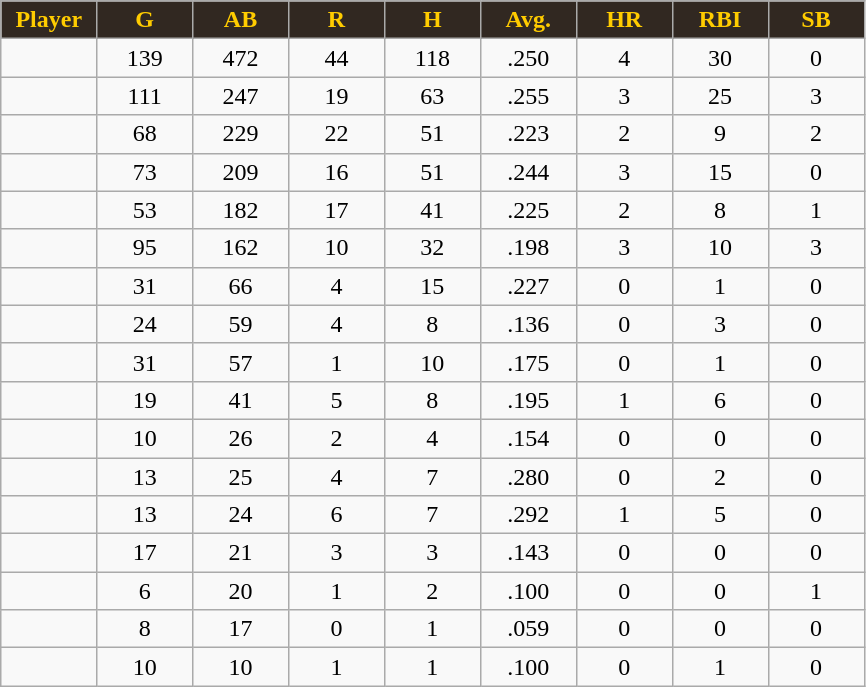<table class="wikitable sortable">
<tr>
<th style="background:#312821; color:#FFCC00" width="9%">Player</th>
<th style="background:#312821; color:#FFCC00" width="9%">G</th>
<th style="background:#312821; color:#FFCC00" width="9%">AB</th>
<th style="background:#312821; color:#FFCC00" width="9%">R</th>
<th style="background:#312821; color:#FFCC00" width="9%">H</th>
<th style="background:#312821; color:#FFCC00" width="9%">Avg.</th>
<th style="background:#312821; color:#FFCC00" width="9%">HR</th>
<th style="background:#312821; color:#FFCC00" width="9%">RBI</th>
<th style="background:#312821; color:#FFCC00" width="9%">SB</th>
</tr>
<tr align="center">
<td></td>
<td>139</td>
<td>472</td>
<td>44</td>
<td>118</td>
<td>.250</td>
<td>4</td>
<td>30</td>
<td>0</td>
</tr>
<tr align="center">
<td></td>
<td>111</td>
<td>247</td>
<td>19</td>
<td>63</td>
<td>.255</td>
<td>3</td>
<td>25</td>
<td>3</td>
</tr>
<tr align="center">
<td></td>
<td>68</td>
<td>229</td>
<td>22</td>
<td>51</td>
<td>.223</td>
<td>2</td>
<td>9</td>
<td>2</td>
</tr>
<tr align="center">
<td></td>
<td>73</td>
<td>209</td>
<td>16</td>
<td>51</td>
<td>.244</td>
<td>3</td>
<td>15</td>
<td>0</td>
</tr>
<tr align="center">
<td></td>
<td>53</td>
<td>182</td>
<td>17</td>
<td>41</td>
<td>.225</td>
<td>2</td>
<td>8</td>
<td>1</td>
</tr>
<tr align="center">
<td></td>
<td>95</td>
<td>162</td>
<td>10</td>
<td>32</td>
<td>.198</td>
<td>3</td>
<td>10</td>
<td>3</td>
</tr>
<tr align="center">
<td></td>
<td>31</td>
<td>66</td>
<td>4</td>
<td>15</td>
<td>.227</td>
<td>0</td>
<td>1</td>
<td>0</td>
</tr>
<tr align="center">
<td></td>
<td>24</td>
<td>59</td>
<td>4</td>
<td>8</td>
<td>.136</td>
<td>0</td>
<td>3</td>
<td>0</td>
</tr>
<tr align="center">
<td></td>
<td>31</td>
<td>57</td>
<td>1</td>
<td>10</td>
<td>.175</td>
<td>0</td>
<td>1</td>
<td>0</td>
</tr>
<tr align="center">
<td></td>
<td>19</td>
<td>41</td>
<td>5</td>
<td>8</td>
<td>.195</td>
<td>1</td>
<td>6</td>
<td>0</td>
</tr>
<tr align="center">
<td></td>
<td>10</td>
<td>26</td>
<td>2</td>
<td>4</td>
<td>.154</td>
<td>0</td>
<td>0</td>
<td>0</td>
</tr>
<tr align="center">
<td></td>
<td>13</td>
<td>25</td>
<td>4</td>
<td>7</td>
<td>.280</td>
<td>0</td>
<td>2</td>
<td>0</td>
</tr>
<tr align="center">
<td></td>
<td>13</td>
<td>24</td>
<td>6</td>
<td>7</td>
<td>.292</td>
<td>1</td>
<td>5</td>
<td>0</td>
</tr>
<tr align="center">
<td></td>
<td>17</td>
<td>21</td>
<td>3</td>
<td>3</td>
<td>.143</td>
<td>0</td>
<td>0</td>
<td>0</td>
</tr>
<tr align="center">
<td></td>
<td>6</td>
<td>20</td>
<td>1</td>
<td>2</td>
<td>.100</td>
<td>0</td>
<td>0</td>
<td>1</td>
</tr>
<tr align="center">
<td></td>
<td>8</td>
<td>17</td>
<td>0</td>
<td>1</td>
<td>.059</td>
<td>0</td>
<td>0</td>
<td>0</td>
</tr>
<tr align="center">
<td></td>
<td>10</td>
<td>10</td>
<td>1</td>
<td>1</td>
<td>.100</td>
<td>0</td>
<td>1</td>
<td>0</td>
</tr>
</table>
